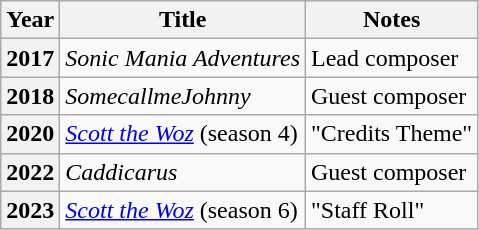<table class="wikitable">
<tr>
<th>Year</th>
<th>Title</th>
<th>Notes</th>
</tr>
<tr>
<th>2017</th>
<td><em>Sonic Mania Adventures</em></td>
<td>Lead composer</td>
</tr>
<tr>
<th>2018</th>
<td><em>SomecallmeJohnny</em></td>
<td>Guest composer</td>
</tr>
<tr>
<th>2020</th>
<td><em><a href='#'>Scott the Woz</a></em> (season 4)</td>
<td>"Credits Theme"</td>
</tr>
<tr>
<th>2022</th>
<td><em>Caddicarus</em></td>
<td>Guest composer</td>
</tr>
<tr>
<th>2023</th>
<td><em><a href='#'>Scott the Woz</a></em> (season 6)</td>
<td>"Staff Roll"</td>
</tr>
</table>
